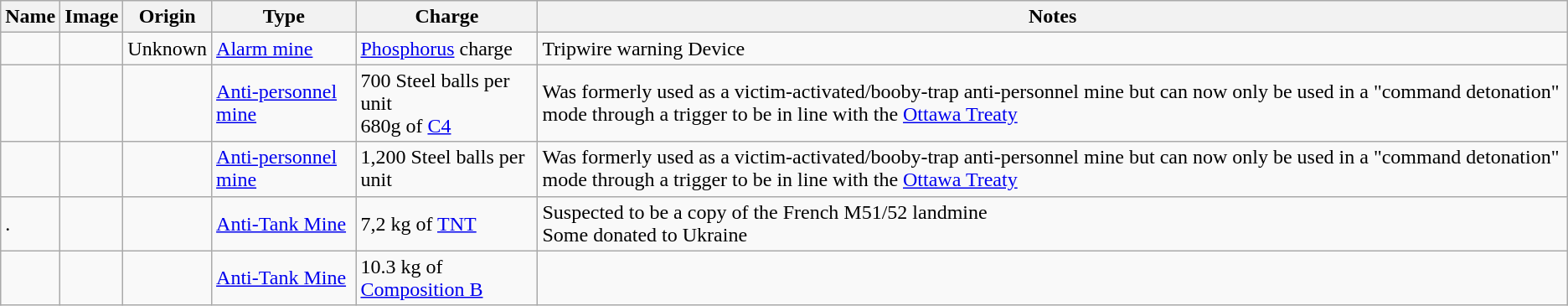<table class="wikitable">
<tr>
<th>Name</th>
<th>Image</th>
<th>Origin</th>
<th>Type</th>
<th>Charge</th>
<th>Notes</th>
</tr>
<tr>
<td></td>
<td></td>
<td>Unknown</td>
<td><a href='#'>Alarm mine</a></td>
<td><a href='#'>Phosphorus</a> charge</td>
<td>Tripwire warning Device</td>
</tr>
<tr>
<td></td>
<td></td>
<td></td>
<td><a href='#'>Anti-personnel mine</a></td>
<td>700 Steel balls per unit<br>680g of <a href='#'>C4</a></td>
<td>Was formerly used as a victim-activated/booby-trap anti-personnel mine but can now only be used in a "command detonation" mode through a trigger to be in line with the <a href='#'>Ottawa Treaty</a></td>
</tr>
<tr>
<td></td>
<td></td>
<td></td>
<td><a href='#'>Anti-personnel mine</a></td>
<td>1,200 Steel balls per unit</td>
<td>Was formerly used as a victim-activated/booby-trap anti-personnel mine but can now only be used in a "command detonation" mode through a trigger to be in line with the <a href='#'>Ottawa Treaty</a></td>
</tr>
<tr>
<td>.</td>
<td></td>
<td></td>
<td><a href='#'>Anti-Tank Mine</a></td>
<td>7,2 kg of <a href='#'>TNT</a></td>
<td>Suspected to be a copy of the French M51/52 landmine<br>Some donated to Ukraine</td>
</tr>
<tr>
<td></td>
<td></td>
<td></td>
<td><a href='#'>Anti-Tank Mine</a></td>
<td>10.3 kg of <a href='#'>Composition B</a></td>
<td></td>
</tr>
</table>
